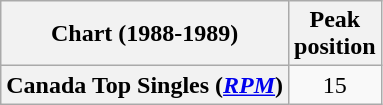<table class="wikitable sortable plainrowheaders">
<tr>
<th>Chart (1988-1989)</th>
<th>Peak<br>position</th>
</tr>
<tr>
<th scope="row">Canada Top Singles (<em><a href='#'>RPM</a></em>)</th>
<td align="center">15</td>
</tr>
</table>
